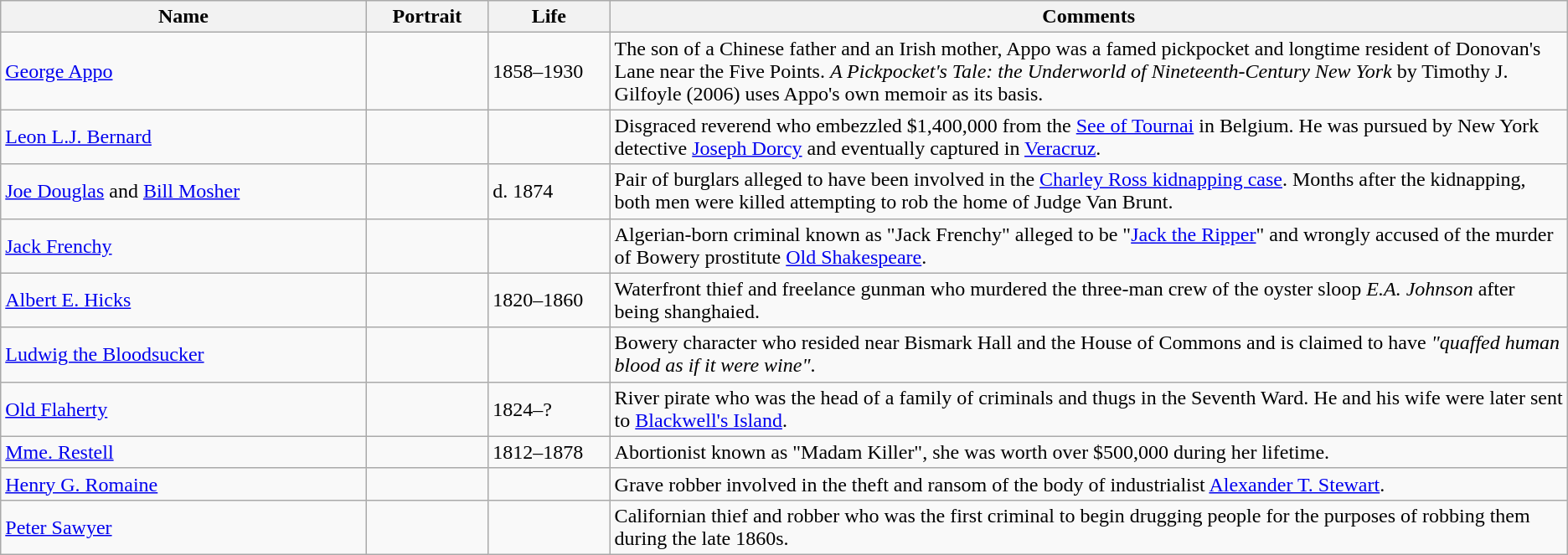<table class=wikitable>
<tr>
<th width="21%">Name</th>
<th width="7%">Portrait</th>
<th width="7%">Life</th>
<th width="55%">Comments</th>
</tr>
<tr>
<td><a href='#'>George Appo</a></td>
<td></td>
<td>1858–1930</td>
<td>The son of a Chinese father and an Irish mother, Appo was a famed pickpocket and longtime resident of Donovan's Lane near the Five Points. <em>A Pickpocket's Tale: the Underworld of Nineteenth-Century New York</em> by Timothy J. Gilfoyle (2006) uses Appo's own memoir as its basis.</td>
</tr>
<tr>
<td><a href='#'>Leon L.J. Bernard</a></td>
<td></td>
<td></td>
<td>Disgraced reverend who embezzled $1,400,000 from the <a href='#'>See of Tournai</a> in Belgium. He was pursued by New York detective <a href='#'>Joseph Dorcy</a> and eventually captured in <a href='#'>Veracruz</a>.</td>
</tr>
<tr>
<td><a href='#'>Joe Douglas</a> and <a href='#'>Bill Mosher</a></td>
<td></td>
<td>d. 1874</td>
<td>Pair of burglars alleged to have been involved in the <a href='#'>Charley Ross kidnapping case</a>. Months after the kidnapping, both men were killed attempting to rob the home of Judge Van Brunt.</td>
</tr>
<tr>
<td><a href='#'>Jack Frenchy</a></td>
<td></td>
<td></td>
<td>Algerian-born criminal known as "Jack Frenchy" alleged to be "<a href='#'>Jack the Ripper</a>" and wrongly accused of the murder of Bowery prostitute <a href='#'>Old Shakespeare</a>.</td>
</tr>
<tr>
<td><a href='#'>Albert E. Hicks</a></td>
<td></td>
<td>1820–1860</td>
<td>Waterfront thief and freelance gunman who murdered the three-man crew of the oyster sloop <em>E.A. Johnson</em> after being shanghaied.</td>
</tr>
<tr>
<td><a href='#'>Ludwig the Bloodsucker</a></td>
<td></td>
<td></td>
<td>Bowery character who resided near Bismark Hall and the House of Commons and is claimed to have <em>"quaffed human blood as if it were wine"</em>.</td>
</tr>
<tr>
<td><a href='#'>Old Flaherty</a></td>
<td></td>
<td>1824–?</td>
<td>River pirate who was the head of a family of criminals and thugs in the Seventh Ward. He and his wife were later sent to <a href='#'>Blackwell's Island</a>.</td>
</tr>
<tr>
<td><a href='#'>Mme. Restell</a></td>
<td></td>
<td>1812–1878</td>
<td>Abortionist known as "Madam Killer", she was worth over $500,000 during her lifetime.</td>
</tr>
<tr>
<td><a href='#'>Henry G. Romaine</a></td>
<td></td>
<td></td>
<td>Grave robber involved in the theft and ransom of the body of industrialist <a href='#'>Alexander T. Stewart</a>.</td>
</tr>
<tr>
<td><a href='#'>Peter Sawyer</a></td>
<td></td>
<td></td>
<td>Californian thief and robber who was the first criminal to begin drugging people for the purposes of robbing them during the late 1860s.</td>
</tr>
</table>
